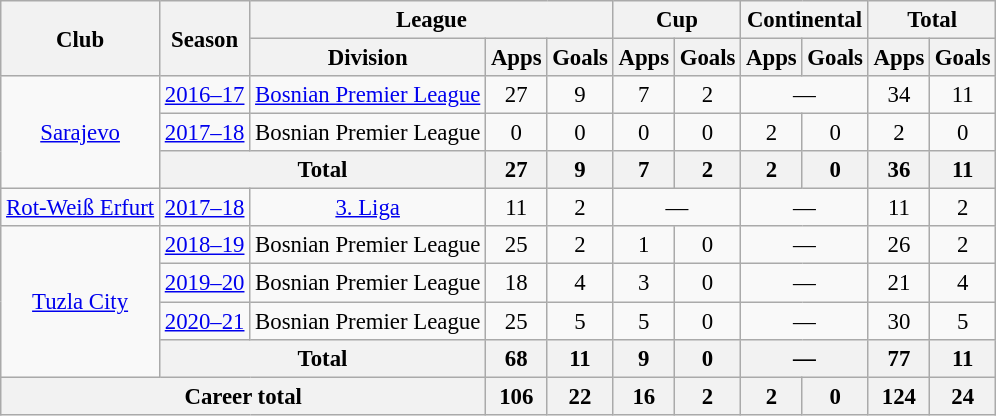<table class=wikitable style="text-align: center;font-size:95%">
<tr>
<th rowspan="2">Club</th>
<th rowspan="2">Season</th>
<th colspan="3">League</th>
<th colspan="2">Cup</th>
<th colspan="2">Continental</th>
<th colspan="2">Total</th>
</tr>
<tr>
<th>Division</th>
<th>Apps</th>
<th>Goals</th>
<th>Apps</th>
<th>Goals</th>
<th>Apps</th>
<th>Goals</th>
<th>Apps</th>
<th>Goals</th>
</tr>
<tr>
<td rowspan="3"><a href='#'>Sarajevo</a></td>
<td><a href='#'>2016–17</a></td>
<td><a href='#'>Bosnian Premier League</a></td>
<td>27</td>
<td>9</td>
<td>7</td>
<td>2</td>
<td colspan="2">—</td>
<td>34</td>
<td>11</td>
</tr>
<tr>
<td><a href='#'>2017–18</a></td>
<td>Bosnian Premier League</td>
<td>0</td>
<td>0</td>
<td>0</td>
<td>0</td>
<td>2</td>
<td>0</td>
<td>2</td>
<td>0</td>
</tr>
<tr>
<th colspan="2">Total</th>
<th>27</th>
<th>9</th>
<th>7</th>
<th>2</th>
<th>2</th>
<th>0</th>
<th>36</th>
<th>11</th>
</tr>
<tr>
<td><a href='#'>Rot-Weiß Erfurt</a></td>
<td><a href='#'>2017–18</a></td>
<td><a href='#'>3. Liga</a></td>
<td>11</td>
<td>2</td>
<td colspan="2">—</td>
<td colspan="2">—</td>
<td>11</td>
<td>2</td>
</tr>
<tr>
<td rowspan="4"><a href='#'>Tuzla City</a></td>
<td><a href='#'>2018–19</a></td>
<td>Bosnian Premier League</td>
<td>25</td>
<td>2</td>
<td>1</td>
<td>0</td>
<td colspan="2">—</td>
<td>26</td>
<td>2</td>
</tr>
<tr>
<td><a href='#'>2019–20</a></td>
<td>Bosnian Premier League</td>
<td>18</td>
<td>4</td>
<td>3</td>
<td>0</td>
<td colspan="2">—</td>
<td>21</td>
<td>4</td>
</tr>
<tr>
<td><a href='#'>2020–21</a></td>
<td>Bosnian Premier League</td>
<td>25</td>
<td>5</td>
<td>5</td>
<td>0</td>
<td colspan="2">—</td>
<td>30</td>
<td>5</td>
</tr>
<tr>
<th colspan="2">Total</th>
<th>68</th>
<th>11</th>
<th>9</th>
<th>0</th>
<th colspan="2">—</th>
<th>77</th>
<th>11</th>
</tr>
<tr>
<th colspan="3">Career total</th>
<th>106</th>
<th>22</th>
<th>16</th>
<th>2</th>
<th>2</th>
<th>0</th>
<th>124</th>
<th>24</th>
</tr>
</table>
